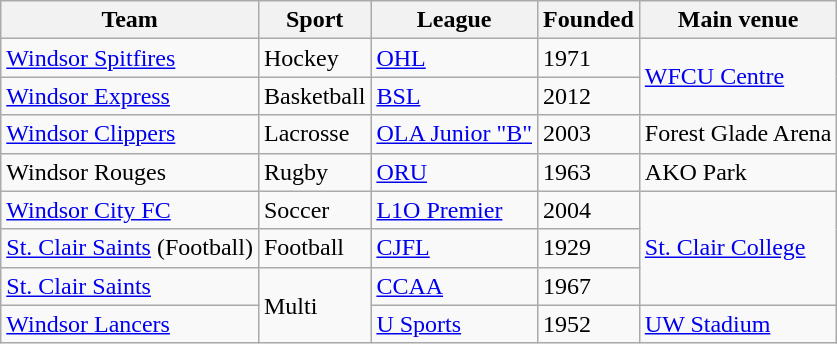<table class="wikitable sortable">
<tr>
<th>Team</th>
<th>Sport</th>
<th>League</th>
<th>Founded</th>
<th>Main venue</th>
</tr>
<tr>
<td><a href='#'>Windsor Spitfires</a></td>
<td>Hockey</td>
<td><a href='#'>OHL</a></td>
<td>1971</td>
<td rowspan="2"><a href='#'>WFCU Centre</a></td>
</tr>
<tr>
<td><a href='#'>Windsor Express</a></td>
<td>Basketball</td>
<td><a href='#'>BSL</a></td>
<td>2012</td>
</tr>
<tr>
<td><a href='#'>Windsor Clippers</a></td>
<td>Lacrosse</td>
<td><a href='#'>OLA Junior "B"</a></td>
<td>2003</td>
<td>Forest Glade Arena</td>
</tr>
<tr>
<td>Windsor Rouges</td>
<td>Rugby</td>
<td><a href='#'>ORU</a></td>
<td>1963</td>
<td>AKO Park</td>
</tr>
<tr>
<td><a href='#'>Windsor City FC</a></td>
<td>Soccer</td>
<td><a href='#'>L1O Premier</a></td>
<td>2004</td>
<td rowspan="3"><a href='#'>St. Clair College</a></td>
</tr>
<tr>
<td><a href='#'>St. Clair Saints</a> (Football)</td>
<td>Football</td>
<td><a href='#'>CJFL</a></td>
<td>1929</td>
</tr>
<tr>
<td><a href='#'>St. Clair Saints</a></td>
<td rowspan="2">Multi</td>
<td><a href='#'>CCAA</a></td>
<td>1967</td>
</tr>
<tr>
<td><a href='#'>Windsor Lancers</a></td>
<td><a href='#'>U Sports</a></td>
<td>1952</td>
<td><a href='#'>UW Stadium</a></td>
</tr>
</table>
